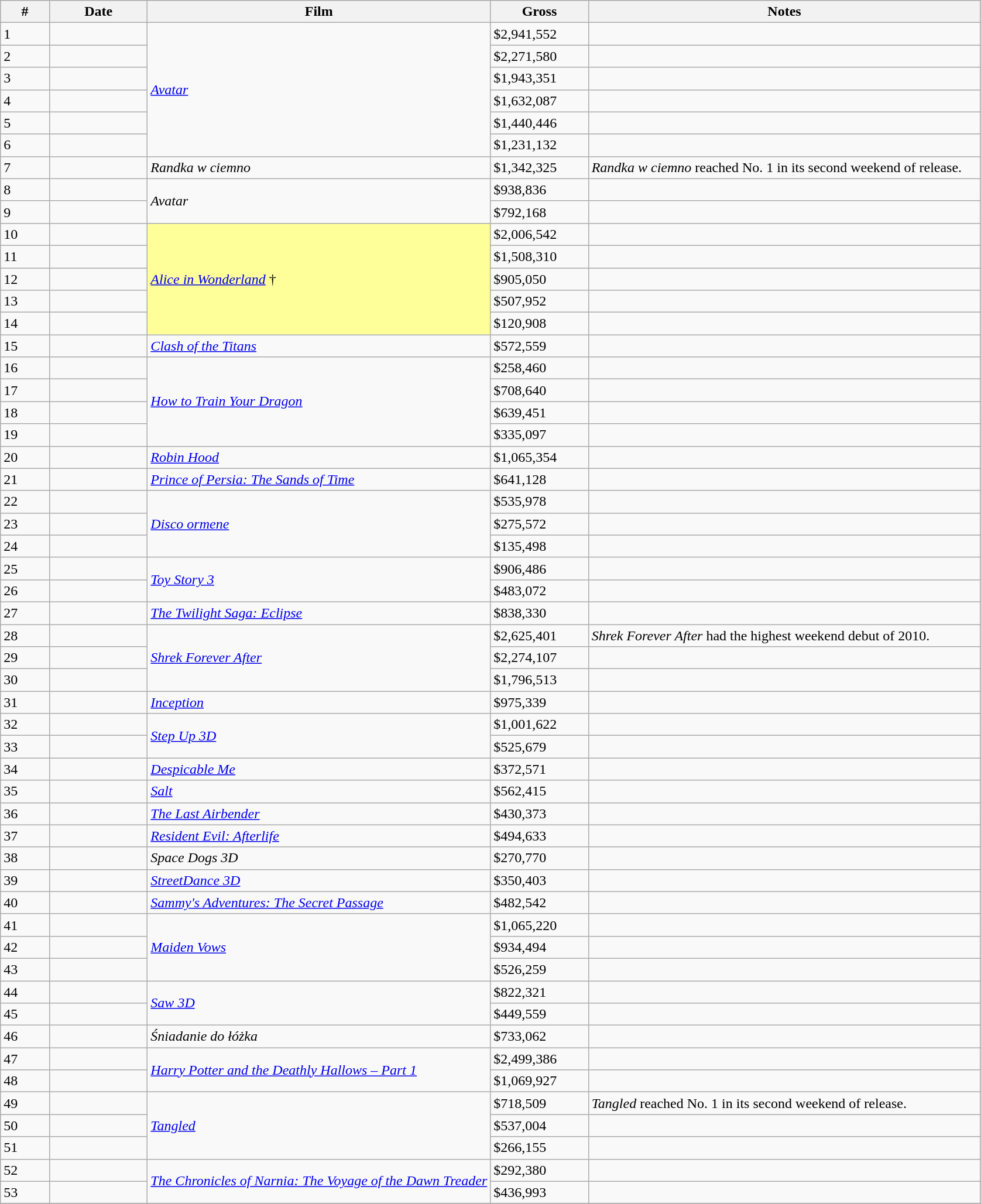<table class="wikitable sortable">
<tr>
<th width="5%">#</th>
<th width="10%">Date</th>
<th width="35%">Film</th>
<th width="10%">Gross</th>
<th>Notes</th>
</tr>
<tr>
<td>1</td>
<td></td>
<td rowspan="6"><em><a href='#'>Avatar</a></em></td>
<td>$2,941,552</td>
<td></td>
</tr>
<tr>
<td>2</td>
<td></td>
<td>$2,271,580</td>
<td></td>
</tr>
<tr>
<td>3</td>
<td></td>
<td>$1,943,351</td>
<td></td>
</tr>
<tr>
<td>4</td>
<td></td>
<td>$1,632,087</td>
<td></td>
</tr>
<tr>
<td>5</td>
<td></td>
<td>$1,440,446</td>
<td></td>
</tr>
<tr>
<td>6</td>
<td></td>
<td>$1,231,132</td>
<td></td>
</tr>
<tr>
<td>7</td>
<td></td>
<td><em>Randka w ciemno</em></td>
<td>$1,342,325</td>
<td><em>Randka w ciemno</em> reached No. 1 in its second weekend of release.</td>
</tr>
<tr>
<td>8</td>
<td></td>
<td rowspan="2"><em>Avatar</em></td>
<td>$938,836</td>
<td></td>
</tr>
<tr>
<td>9</td>
<td></td>
<td>$792,168</td>
<td></td>
</tr>
<tr>
<td>10</td>
<td></td>
<td rowspan="5" style="background-color:#FFFF99"><em><a href='#'>Alice in Wonderland</a></em> †</td>
<td>$2,006,542</td>
<td></td>
</tr>
<tr>
<td>11</td>
<td></td>
<td>$1,508,310</td>
<td></td>
</tr>
<tr>
<td>12</td>
<td></td>
<td>$905,050</td>
<td></td>
</tr>
<tr>
<td>13</td>
<td></td>
<td>$507,952</td>
<td></td>
</tr>
<tr>
<td>14</td>
<td></td>
<td>$120,908</td>
<td></td>
</tr>
<tr>
<td>15</td>
<td></td>
<td><em><a href='#'>Clash of the Titans</a></em></td>
<td>$572,559</td>
<td></td>
</tr>
<tr>
<td>16</td>
<td></td>
<td rowspan="4"><em><a href='#'>How to Train Your Dragon</a></em></td>
<td>$258,460</td>
<td></td>
</tr>
<tr>
<td>17</td>
<td></td>
<td>$708,640</td>
<td></td>
</tr>
<tr>
<td>18</td>
<td></td>
<td>$639,451</td>
<td></td>
</tr>
<tr>
<td>19</td>
<td></td>
<td>$335,097</td>
<td></td>
</tr>
<tr>
<td>20</td>
<td></td>
<td><em><a href='#'>Robin Hood</a></em></td>
<td>$1,065,354</td>
<td></td>
</tr>
<tr>
<td>21</td>
<td></td>
<td><em><a href='#'>Prince of Persia: The Sands of Time</a></em></td>
<td>$641,128</td>
<td></td>
</tr>
<tr>
<td>22</td>
<td></td>
<td rowspan="3"><em><a href='#'>Disco ormene</a></em></td>
<td>$535,978</td>
<td></td>
</tr>
<tr>
<td>23</td>
<td></td>
<td>$275,572</td>
<td></td>
</tr>
<tr>
<td>24</td>
<td></td>
<td>$135,498</td>
<td></td>
</tr>
<tr>
<td>25</td>
<td></td>
<td rowspan="2"><em><a href='#'>Toy Story 3</a></em></td>
<td>$906,486</td>
<td></td>
</tr>
<tr>
<td>26</td>
<td></td>
<td>$483,072</td>
<td></td>
</tr>
<tr>
<td>27</td>
<td></td>
<td><em><a href='#'>The Twilight Saga: Eclipse</a></em></td>
<td>$838,330</td>
<td></td>
</tr>
<tr>
<td>28</td>
<td></td>
<td rowspan="3"><em><a href='#'>Shrek Forever After</a></em></td>
<td>$2,625,401</td>
<td><em>Shrek Forever After</em> had the highest weekend debut of 2010.</td>
</tr>
<tr>
<td>29</td>
<td></td>
<td>$2,274,107</td>
<td></td>
</tr>
<tr>
<td>30</td>
<td></td>
<td>$1,796,513</td>
<td></td>
</tr>
<tr>
<td>31</td>
<td></td>
<td><em><a href='#'>Inception</a></em></td>
<td>$975,339</td>
<td></td>
</tr>
<tr>
<td>32</td>
<td></td>
<td rowspan="2"><em><a href='#'>Step Up 3D</a></em></td>
<td>$1,001,622</td>
<td></td>
</tr>
<tr>
<td>33</td>
<td></td>
<td>$525,679</td>
<td></td>
</tr>
<tr>
<td>34</td>
<td></td>
<td><em><a href='#'>Despicable Me</a></em></td>
<td>$372,571</td>
<td></td>
</tr>
<tr>
<td>35</td>
<td></td>
<td><em><a href='#'>Salt</a></em></td>
<td>$562,415</td>
<td></td>
</tr>
<tr>
<td>36</td>
<td></td>
<td><em><a href='#'>The Last Airbender</a></em></td>
<td>$430,373</td>
<td></td>
</tr>
<tr>
<td>37</td>
<td></td>
<td><em><a href='#'>Resident Evil: Afterlife</a></em></td>
<td>$494,633</td>
<td></td>
</tr>
<tr>
<td>38</td>
<td></td>
<td><em>Space Dogs 3D</em></td>
<td>$270,770</td>
<td></td>
</tr>
<tr>
<td>39</td>
<td></td>
<td><em><a href='#'>StreetDance 3D</a></em></td>
<td>$350,403</td>
<td></td>
</tr>
<tr>
<td>40</td>
<td></td>
<td><em><a href='#'>Sammy's Adventures: The Secret Passage</a></em></td>
<td>$482,542</td>
<td></td>
</tr>
<tr>
<td>41</td>
<td></td>
<td rowspan="3"><em><a href='#'>Maiden Vows</a></em></td>
<td>$1,065,220</td>
<td></td>
</tr>
<tr>
<td>42</td>
<td></td>
<td>$934,494</td>
<td></td>
</tr>
<tr>
<td>43</td>
<td></td>
<td>$526,259</td>
<td></td>
</tr>
<tr>
<td>44</td>
<td></td>
<td rowspan="2"><em><a href='#'>Saw 3D</a></em></td>
<td>$822,321</td>
<td></td>
</tr>
<tr>
<td>45</td>
<td></td>
<td>$449,559</td>
<td></td>
</tr>
<tr>
<td>46</td>
<td></td>
<td><em>Śniadanie do łóżka</em></td>
<td>$733,062</td>
<td></td>
</tr>
<tr>
<td>47</td>
<td></td>
<td rowspan="2"><em><a href='#'>Harry Potter and the Deathly Hallows – Part 1</a></em></td>
<td>$2,499,386</td>
<td></td>
</tr>
<tr>
<td>48</td>
<td></td>
<td>$1,069,927</td>
<td></td>
</tr>
<tr>
<td>49</td>
<td></td>
<td rowspan="3"><em><a href='#'>Tangled</a></em></td>
<td>$718,509</td>
<td><em>Tangled</em> reached No. 1 in its second weekend of release.</td>
</tr>
<tr>
<td>50</td>
<td></td>
<td>$537,004</td>
<td></td>
</tr>
<tr>
<td>51</td>
<td></td>
<td>$266,155</td>
<td></td>
</tr>
<tr>
<td>52</td>
<td></td>
<td rowspan="2"><em><a href='#'>The Chronicles of Narnia: The Voyage of the Dawn Treader</a></em></td>
<td>$292,380</td>
<td></td>
</tr>
<tr>
<td>53</td>
<td></td>
<td>$436,993</td>
<td></td>
</tr>
<tr>
</tr>
</table>
